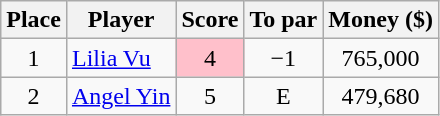<table class="wikitable">
<tr>
<th>Place</th>
<th>Player</th>
<th>Score</th>
<th>To par</th>
<th>Money ($)</th>
</tr>
<tr>
<td align=center>1</td>
<td> <a href='#'>Lilia Vu</a></td>
<td style="background: Pink;" align=center>4</td>
<td align=center>−1</td>
<td align=center>765,000</td>
</tr>
<tr>
<td align=center>2</td>
<td> <a href='#'>Angel Yin</a></td>
<td align=center>5</td>
<td align=center>E</td>
<td align=center>479,680</td>
</tr>
</table>
